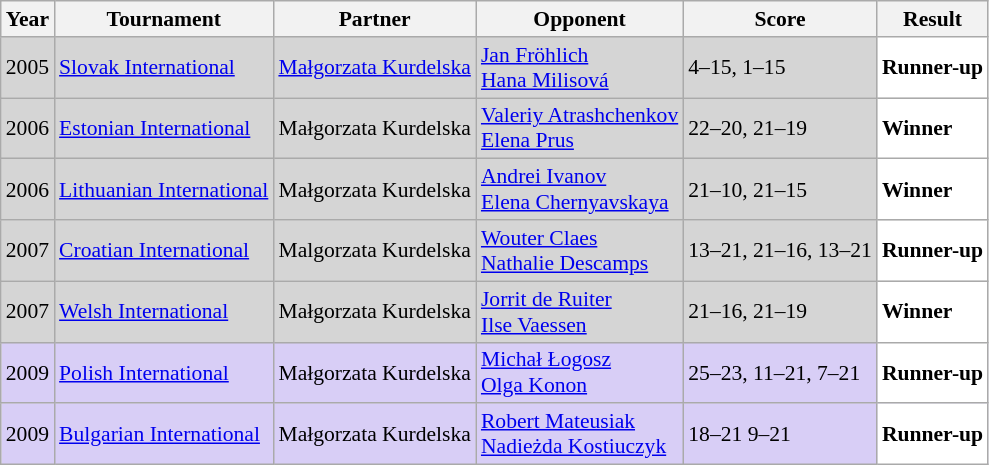<table class="sortable wikitable" style="font-size: 90%;">
<tr>
<th>Year</th>
<th>Tournament</th>
<th>Partner</th>
<th>Opponent</th>
<th>Score</th>
<th>Result</th>
</tr>
<tr style="background:#D5D5D5">
<td align="center">2005</td>
<td align="left"><a href='#'>Slovak International</a></td>
<td align="left"> <a href='#'>Małgorzata Kurdelska</a></td>
<td align="left"> <a href='#'>Jan Fröhlich</a><br> <a href='#'>Hana Milisová</a></td>
<td align="left">4–15, 1–15</td>
<td style="text-align:left; background:white"> <strong>Runner-up</strong></td>
</tr>
<tr style="background:#D5D5D5">
<td align="center">2006</td>
<td align="left"><a href='#'>Estonian International</a></td>
<td align="left"> Małgorzata Kurdelska</td>
<td align="left"> <a href='#'>Valeriy Atrashchenkov</a><br> <a href='#'>Elena Prus</a></td>
<td align="left">22–20, 21–19</td>
<td style="text-align:left; background:white"> <strong>Winner</strong></td>
</tr>
<tr style="background:#D5D5D5">
<td align="center">2006</td>
<td align="left"><a href='#'>Lithuanian International</a></td>
<td align="left"> Małgorzata Kurdelska</td>
<td align="left"> <a href='#'>Andrei Ivanov</a><br> <a href='#'>Elena Chernyavskaya</a></td>
<td align="left">21–10, 21–15</td>
<td style="text-align:left; background:white"> <strong>Winner</strong></td>
</tr>
<tr style="background:#D5D5D5">
<td align="center">2007</td>
<td align="left"><a href='#'>Croatian International</a></td>
<td align="left"> Malgorzata Kurdelska</td>
<td align="left"> <a href='#'>Wouter Claes</a><br> <a href='#'>Nathalie Descamps</a></td>
<td align="left">13–21, 21–16, 13–21</td>
<td style="text-align:left; background:white"> <strong>Runner-up</strong></td>
</tr>
<tr style="background:#D5D5D5">
<td align="center">2007</td>
<td align="left"><a href='#'>Welsh International</a></td>
<td align="left"> Małgorzata Kurdelska</td>
<td align="left"> <a href='#'>Jorrit de Ruiter</a><br> <a href='#'>Ilse Vaessen</a></td>
<td align="left">21–16, 21–19</td>
<td style="text-align:left; background:white"> <strong>Winner</strong></td>
</tr>
<tr style="background:#D8CEF6">
<td align="center">2009</td>
<td align="left"><a href='#'>Polish International</a></td>
<td align="left"> Małgorzata Kurdelska</td>
<td align="left"> <a href='#'>Michał Łogosz</a><br> <a href='#'>Olga Konon</a></td>
<td align="left">25–23, 11–21, 7–21</td>
<td style="text-align:left; background:white"> <strong>Runner-up</strong></td>
</tr>
<tr style="background:#D8CEF6">
<td align="center">2009</td>
<td align="left"><a href='#'>Bulgarian International</a></td>
<td align="left"> Małgorzata Kurdelska</td>
<td align="left"> <a href='#'>Robert Mateusiak</a><br> <a href='#'>Nadieżda Kostiuczyk</a></td>
<td align="left">18–21 9–21</td>
<td style="text-align:left; background:white"> <strong>Runner-up</strong></td>
</tr>
</table>
